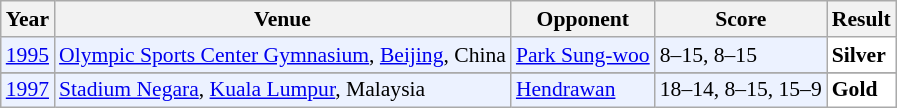<table class="sortable wikitable" style="font-size: 90%;">
<tr>
<th>Year</th>
<th>Venue</th>
<th>Opponent</th>
<th>Score</th>
<th>Result</th>
</tr>
<tr style="background:#ECF2FF">
<td align="center"><a href='#'>1995</a></td>
<td align="left"><a href='#'>Olympic Sports Center Gymnasium</a>, <a href='#'>Beijing</a>, China</td>
<td align="left"> <a href='#'>Park Sung-woo</a></td>
<td align="left">8–15, 8–15</td>
<td style="text-align:left; background:white"> <strong>Silver</strong></td>
</tr>
<tr>
</tr>
<tr style="background:#ECF2FF">
<td align="center"><a href='#'>1997</a></td>
<td align="left"><a href='#'>Stadium Negara</a>, <a href='#'>Kuala Lumpur</a>, Malaysia</td>
<td align="left"> <a href='#'>Hendrawan</a></td>
<td align="left">18–14, 8–15, 15–9</td>
<td style="text-align:left; background:white"> <strong>Gold</strong></td>
</tr>
</table>
